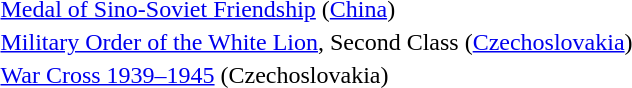<table>
<tr>
<td></td>
<td><a href='#'>Medal of Sino-Soviet Friendship</a> (<a href='#'>China</a>)</td>
</tr>
<tr>
<td></td>
<td><a href='#'>Military Order of the White Lion</a>, Second Class (<a href='#'>Czechoslovakia</a>)</td>
</tr>
<tr>
<td></td>
<td><a href='#'>War Cross 1939–1945</a> (Czechoslovakia)</td>
</tr>
<tr>
</tr>
</table>
